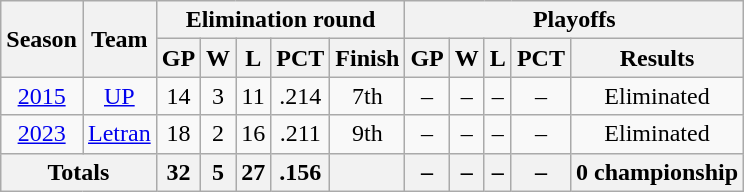<table class=wikitable style="text-align:center">
<tr>
<th rowspan="2">Season</th>
<th rowspan="2">Team</th>
<th colspan="5">Elimination round</th>
<th colspan="5">Playoffs</th>
</tr>
<tr>
<th>GP</th>
<th>W</th>
<th>L</th>
<th>PCT</th>
<th>Finish</th>
<th>GP</th>
<th>W</th>
<th>L</th>
<th>PCT</th>
<th>Results</th>
</tr>
<tr>
<td><a href='#'>2015</a></td>
<td><a href='#'>UP</a></td>
<td>14</td>
<td>3</td>
<td>11</td>
<td>.214</td>
<td>7th</td>
<td>–</td>
<td>–</td>
<td>–</td>
<td>–</td>
<td>Eliminated</td>
</tr>
<tr>
<td><a href='#'>2023</a></td>
<td><a href='#'>Letran</a></td>
<td>18</td>
<td>2</td>
<td>16</td>
<td>.211</td>
<td>9th</td>
<td>–</td>
<td>–</td>
<td>–</td>
<td>–</td>
<td>Eliminated</td>
</tr>
<tr>
<th colspan="2">Totals</th>
<th>32</th>
<th>5</th>
<th>27</th>
<th>.156</th>
<th></th>
<th>–</th>
<th>–</th>
<th>–</th>
<th>–</th>
<th>0 championship</th>
</tr>
</table>
